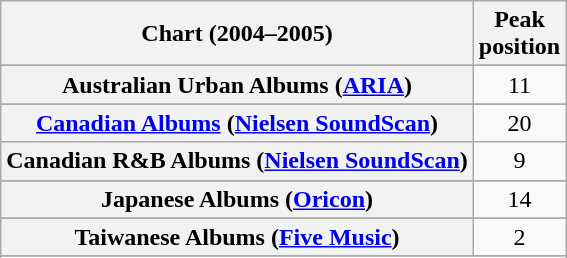<table class="wikitable plainrowheaders sortable" style="text-align:center;">
<tr>
<th scope="col">Chart (2004–2005)</th>
<th scope="col">Peak<br>position</th>
</tr>
<tr>
</tr>
<tr>
<th scope="row">Australian Urban Albums (<a href='#'>ARIA</a>)</th>
<td>11</td>
</tr>
<tr>
</tr>
<tr>
<th scope="row"><a href='#'>Canadian Albums</a> (<a href='#'>Nielsen SoundScan</a>)</th>
<td>20</td>
</tr>
<tr>
<th scope="row">Canadian R&B Albums (<a href='#'>Nielsen SoundScan</a>)</th>
<td>9</td>
</tr>
<tr>
</tr>
<tr>
</tr>
<tr>
</tr>
<tr>
</tr>
<tr>
<th scope="row">Japanese Albums (<a href='#'>Oricon</a>)</th>
<td>14</td>
</tr>
<tr>
</tr>
<tr>
</tr>
<tr>
</tr>
<tr>
<th scope="row">Taiwanese Albums (<a href='#'>Five Music</a>)</th>
<td>2</td>
</tr>
<tr>
</tr>
<tr>
</tr>
<tr>
</tr>
<tr>
</tr>
</table>
